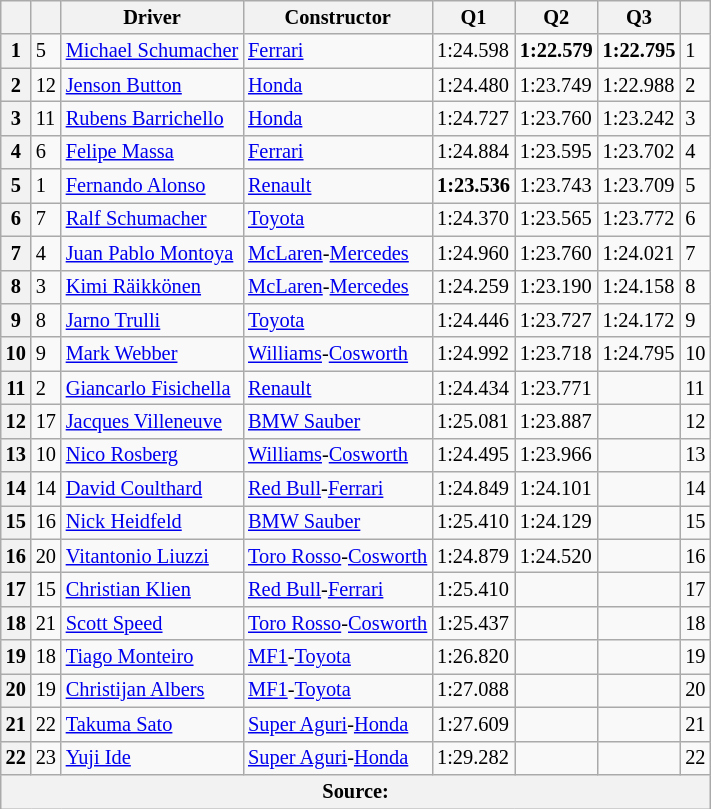<table class="wikitable sortable" style="font-size: 85%;">
<tr>
<th></th>
<th></th>
<th>Driver</th>
<th>Constructor</th>
<th>Q1</th>
<th>Q2</th>
<th>Q3</th>
<th></th>
</tr>
<tr>
<th>1</th>
<td>5</td>
<td> <a href='#'>Michael Schumacher</a></td>
<td><a href='#'>Ferrari</a></td>
<td>1:24.598</td>
<td><strong>1:22.579</strong></td>
<td><strong>1:22.795</strong></td>
<td>1</td>
</tr>
<tr>
<th>2</th>
<td>12</td>
<td> <a href='#'>Jenson Button</a></td>
<td><a href='#'>Honda</a></td>
<td>1:24.480</td>
<td>1:23.749</td>
<td>1:22.988</td>
<td>2</td>
</tr>
<tr>
<th>3</th>
<td>11</td>
<td> <a href='#'>Rubens Barrichello</a></td>
<td><a href='#'>Honda</a></td>
<td>1:24.727</td>
<td>1:23.760</td>
<td>1:23.242</td>
<td>3</td>
</tr>
<tr>
<th>4</th>
<td>6</td>
<td> <a href='#'>Felipe Massa</a></td>
<td><a href='#'>Ferrari</a></td>
<td>1:24.884</td>
<td>1:23.595</td>
<td>1:23.702</td>
<td>4</td>
</tr>
<tr>
<th>5</th>
<td>1</td>
<td> <a href='#'>Fernando Alonso</a></td>
<td><a href='#'>Renault</a></td>
<td><strong>1:23.536</strong></td>
<td>1:23.743</td>
<td>1:23.709</td>
<td>5</td>
</tr>
<tr>
<th>6</th>
<td>7</td>
<td> <a href='#'>Ralf Schumacher</a></td>
<td><a href='#'>Toyota</a></td>
<td>1:24.370</td>
<td>1:23.565</td>
<td>1:23.772</td>
<td>6</td>
</tr>
<tr>
<th>7</th>
<td>4</td>
<td> <a href='#'>Juan Pablo Montoya</a></td>
<td><a href='#'>McLaren</a>-<a href='#'>Mercedes</a></td>
<td>1:24.960</td>
<td>1:23.760</td>
<td>1:24.021</td>
<td>7</td>
</tr>
<tr>
<th>8</th>
<td>3</td>
<td> <a href='#'>Kimi Räikkönen</a></td>
<td><a href='#'>McLaren</a>-<a href='#'>Mercedes</a></td>
<td>1:24.259</td>
<td>1:23.190</td>
<td>1:24.158</td>
<td>8</td>
</tr>
<tr>
<th>9</th>
<td>8</td>
<td> <a href='#'>Jarno Trulli</a></td>
<td><a href='#'>Toyota</a></td>
<td>1:24.446</td>
<td>1:23.727</td>
<td>1:24.172</td>
<td>9</td>
</tr>
<tr>
<th>10</th>
<td>9</td>
<td> <a href='#'>Mark Webber</a></td>
<td><a href='#'>Williams</a>-<a href='#'>Cosworth</a></td>
<td>1:24.992</td>
<td>1:23.718</td>
<td>1:24.795</td>
<td>10</td>
</tr>
<tr>
<th>11</th>
<td>2</td>
<td> <a href='#'>Giancarlo Fisichella</a></td>
<td><a href='#'>Renault</a></td>
<td>1:24.434</td>
<td>1:23.771</td>
<td></td>
<td>11</td>
</tr>
<tr>
<th>12</th>
<td>17</td>
<td> <a href='#'>Jacques Villeneuve</a></td>
<td><a href='#'>BMW Sauber</a></td>
<td>1:25.081</td>
<td>1:23.887</td>
<td></td>
<td>12</td>
</tr>
<tr>
<th>13</th>
<td>10</td>
<td> <a href='#'>Nico Rosberg</a></td>
<td><a href='#'>Williams</a>-<a href='#'>Cosworth</a></td>
<td>1:24.495</td>
<td>1:23.966</td>
<td></td>
<td>13</td>
</tr>
<tr>
<th>14</th>
<td>14</td>
<td> <a href='#'>David Coulthard</a></td>
<td><a href='#'>Red Bull</a>-<a href='#'>Ferrari</a></td>
<td>1:24.849</td>
<td>1:24.101</td>
<td></td>
<td>14</td>
</tr>
<tr>
<th>15</th>
<td>16</td>
<td> <a href='#'>Nick Heidfeld</a></td>
<td><a href='#'>BMW Sauber</a></td>
<td>1:25.410</td>
<td>1:24.129</td>
<td></td>
<td>15</td>
</tr>
<tr>
<th>16</th>
<td>20</td>
<td> <a href='#'>Vitantonio Liuzzi</a></td>
<td><a href='#'>Toro Rosso</a>-<a href='#'>Cosworth</a></td>
<td>1:24.879</td>
<td>1:24.520</td>
<td></td>
<td>16</td>
</tr>
<tr>
<th>17</th>
<td>15</td>
<td> <a href='#'>Christian Klien</a></td>
<td><a href='#'>Red Bull</a>-<a href='#'>Ferrari</a></td>
<td>1:25.410</td>
<td></td>
<td></td>
<td>17</td>
</tr>
<tr>
<th>18</th>
<td>21</td>
<td> <a href='#'>Scott Speed</a></td>
<td><a href='#'>Toro Rosso</a>-<a href='#'>Cosworth</a></td>
<td>1:25.437</td>
<td></td>
<td></td>
<td>18</td>
</tr>
<tr>
<th>19</th>
<td>18</td>
<td> <a href='#'>Tiago Monteiro</a></td>
<td><a href='#'>MF1</a>-<a href='#'>Toyota</a></td>
<td>1:26.820</td>
<td></td>
<td></td>
<td>19</td>
</tr>
<tr>
<th>20</th>
<td>19</td>
<td> <a href='#'>Christijan Albers</a></td>
<td><a href='#'>MF1</a>-<a href='#'>Toyota</a></td>
<td>1:27.088</td>
<td></td>
<td></td>
<td>20</td>
</tr>
<tr>
<th>21</th>
<td>22</td>
<td> <a href='#'>Takuma Sato</a></td>
<td><a href='#'>Super Aguri</a>-<a href='#'>Honda</a></td>
<td>1:27.609</td>
<td></td>
<td></td>
<td>21</td>
</tr>
<tr>
<th>22</th>
<td>23</td>
<td> <a href='#'>Yuji Ide</a></td>
<td><a href='#'>Super Aguri</a>-<a href='#'>Honda</a></td>
<td>1:29.282</td>
<td></td>
<td></td>
<td>22</td>
</tr>
<tr>
<th colspan=8>Source:</th>
</tr>
</table>
